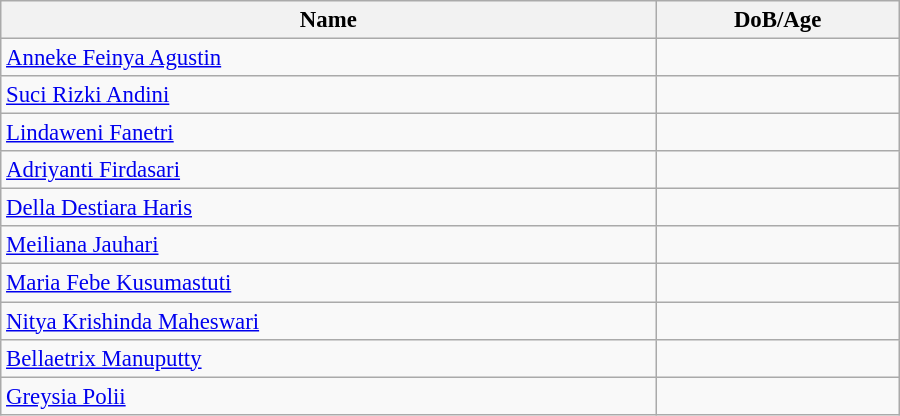<table class="wikitable"  style="width:600px; font-size:95%;">
<tr>
<th align="left">Name</th>
<th align="left">DoB/Age</th>
</tr>
<tr>
<td><a href='#'>Anneke Feinya Agustin</a></td>
<td></td>
</tr>
<tr>
<td><a href='#'>Suci Rizki Andini</a></td>
<td></td>
</tr>
<tr>
<td><a href='#'>Lindaweni Fanetri</a></td>
<td></td>
</tr>
<tr>
<td><a href='#'>Adriyanti Firdasari</a></td>
<td></td>
</tr>
<tr>
<td><a href='#'>Della Destiara Haris</a></td>
<td></td>
</tr>
<tr>
<td><a href='#'>Meiliana Jauhari</a></td>
<td></td>
</tr>
<tr>
<td><a href='#'>Maria Febe Kusumastuti</a></td>
<td></td>
</tr>
<tr>
<td><a href='#'>Nitya Krishinda Maheswari</a></td>
<td></td>
</tr>
<tr>
<td><a href='#'>Bellaetrix Manuputty</a></td>
<td></td>
</tr>
<tr>
<td><a href='#'>Greysia Polii</a></td>
<td></td>
</tr>
</table>
